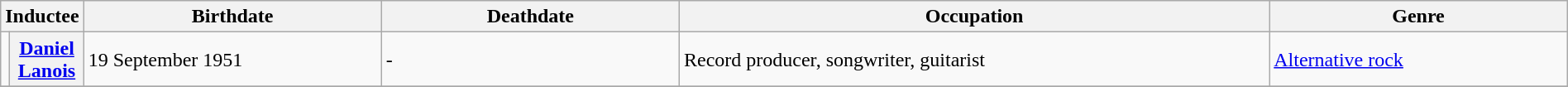<table class="wikitable" width="100%">
<tr>
<th colspan=2>Inductee</th>
<th width="20%">Birthdate</th>
<th width="20%">Deathdate</th>
<th width="40%">Occupation</th>
<th width="40%">Genre</th>
</tr>
<tr>
<td></td>
<th><a href='#'>Daniel Lanois</a></th>
<td>19 September 1951</td>
<td>-</td>
<td>Record producer, songwriter, guitarist</td>
<td><a href='#'>Alternative rock</a></td>
</tr>
<tr>
</tr>
</table>
